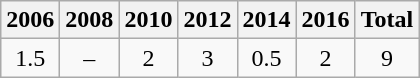<table class="wikitable" style="text-align:center">
<tr>
<th>2006</th>
<th>2008</th>
<th>2010</th>
<th>2012</th>
<th>2014</th>
<th>2016</th>
<th>Total</th>
</tr>
<tr>
<td>1.5</td>
<td>–</td>
<td>2</td>
<td>3</td>
<td>0.5</td>
<td>2</td>
<td>9</td>
</tr>
</table>
